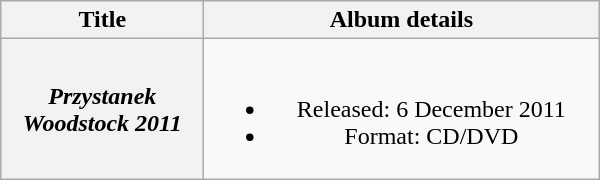<table class="wikitable plainrowheaders" style="text-align:center;" border="1">
<tr>
<th scope="col" style="width:8em;">Title</th>
<th scope="col" style="width:16em;">Album details</th>
</tr>
<tr>
<th scope="row"><em>Przystanek Woodstock 2011</em></th>
<td><br><ul><li>Released: 6 December 2011</li><li>Format: CD/DVD</li></ul></td>
</tr>
</table>
